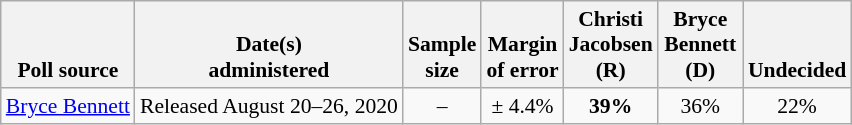<table class="wikitable" style="font-size:90%;text-align:center;">
<tr valign=bottom>
<th>Poll source</th>
<th>Date(s)<br>administered</th>
<th>Sample<br>size</th>
<th>Margin<br>of error</th>
<th style="width:50px;">Christi Jacobsen (R)</th>
<th style="width:50px;">Bryce Bennett (D)</th>
<th>Undecided</th>
</tr>
<tr>
<td style="text-align:left;"><a href='#'>Bryce Bennett</a></td>
<td>Released August 20–26, 2020</td>
<td>–</td>
<td>± 4.4%</td>
<td><strong>39%</strong></td>
<td>36%</td>
<td>22%</td>
</tr>
</table>
